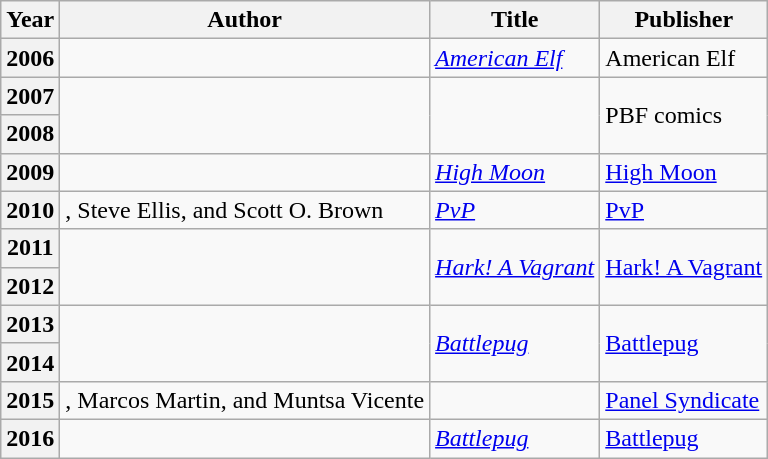<table class="wikitable sortable mw-collapsible">
<tr>
<th>Year</th>
<th>Author</th>
<th>Title</th>
<th>Publisher</th>
</tr>
<tr>
<th>2006</th>
<td></td>
<td><em><a href='#'>American Elf</a></em></td>
<td>American Elf</td>
</tr>
<tr>
<th>2007</th>
<td rowspan="2"></td>
<td rowspan="2"><em></em></td>
<td rowspan="2">PBF comics</td>
</tr>
<tr>
<th>2008</th>
</tr>
<tr>
<th>2009</th>
<td></td>
<td><em><a href='#'>High Moon</a></em></td>
<td><a href='#'>High Moon</a></td>
</tr>
<tr>
<th>2010</th>
<td>, Steve Ellis, and Scott O. Brown</td>
<td><em><a href='#'>PvP</a></em></td>
<td><a href='#'>PvP</a></td>
</tr>
<tr>
<th>2011</th>
<td rowspan="2"></td>
<td rowspan="2"><em><a href='#'>Hark! A Vagrant</a></em></td>
<td rowspan="2"><a href='#'>Hark! A Vagrant</a></td>
</tr>
<tr>
<th>2012</th>
</tr>
<tr>
<th>2013</th>
<td rowspan="2"></td>
<td rowspan="2"><em><a href='#'>Battlepug</a></em></td>
<td rowspan="2"><a href='#'>Battlepug</a></td>
</tr>
<tr>
<th>2014</th>
</tr>
<tr>
<th>2015</th>
<td>, Marcos Martin, and Muntsa Vicente</td>
<td><em></em></td>
<td><a href='#'>Panel Syndicate</a></td>
</tr>
<tr>
<th>2016</th>
<td></td>
<td><em><a href='#'>Battlepug</a></em></td>
<td><a href='#'>Battlepug</a></td>
</tr>
</table>
